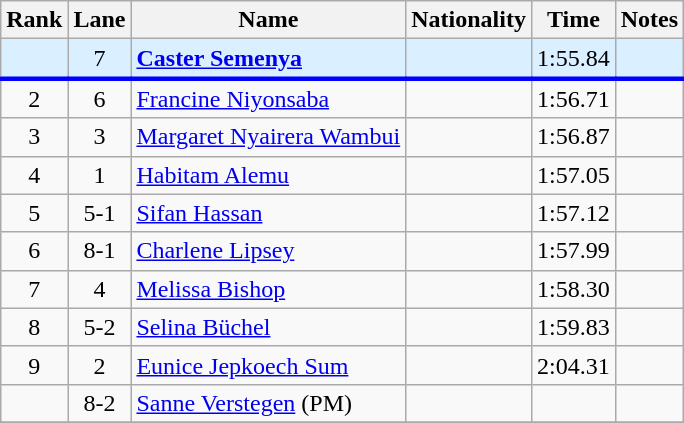<table class="wikitable sortable" style="text-align:center">
<tr>
<th>Rank</th>
<th>Lane</th>
<th>Name</th>
<th>Nationality</th>
<th>Time</th>
<th>Notes</th>
</tr>
<tr bgcolor=#daefff>
<td></td>
<td>7</td>
<td align=left><strong><a href='#'>Caster Semenya</a></strong></td>
<td align=left><strong></strong></td>
<td>1:55.84</td>
<td></td>
</tr>
<tr style="border-top:3px solid blue;">
<td>2</td>
<td>6</td>
<td align=left><a href='#'>Francine Niyonsaba</a></td>
<td align=left></td>
<td>1:56.71</td>
<td></td>
</tr>
<tr>
<td>3</td>
<td>3</td>
<td align=left><a href='#'>Margaret Nyairera Wambui</a></td>
<td align=left></td>
<td>1:56.87</td>
<td></td>
</tr>
<tr>
<td>4</td>
<td>1</td>
<td align=left><a href='#'>Habitam Alemu</a></td>
<td align=left></td>
<td>1:57.05</td>
<td></td>
</tr>
<tr>
<td>5</td>
<td>5-1</td>
<td align=left><a href='#'>Sifan Hassan</a></td>
<td align=left></td>
<td>1:57.12</td>
<td></td>
</tr>
<tr>
<td>6</td>
<td>8-1</td>
<td align=left><a href='#'>Charlene Lipsey</a></td>
<td align=left></td>
<td>1:57.99</td>
<td></td>
</tr>
<tr>
<td>7</td>
<td>4</td>
<td align=left><a href='#'>Melissa Bishop</a></td>
<td align=left></td>
<td>1:58.30</td>
<td></td>
</tr>
<tr>
<td>8</td>
<td>5-2</td>
<td align=left><a href='#'>Selina Büchel</a></td>
<td align=left></td>
<td>1:59.83</td>
<td></td>
</tr>
<tr>
<td>9</td>
<td>2</td>
<td align=left><a href='#'>Eunice Jepkoech Sum</a></td>
<td align=left></td>
<td>2:04.31</td>
<td></td>
</tr>
<tr>
<td></td>
<td>8-2</td>
<td align=left><a href='#'>Sanne Verstegen</a> (PM)</td>
<td align=left></td>
<td></td>
<td></td>
</tr>
<tr>
</tr>
</table>
